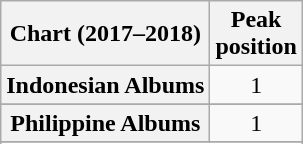<table class="wikitable sortable plainrowheaders" style="text-align:center">
<tr>
<th scope="col">Chart (2017–2018)</th>
<th scope="col">Peak<br>position</th>
</tr>
<tr>
<th scope="row">Indonesian Albums</th>
<td>1</td>
</tr>
<tr>
</tr>
<tr>
<th scope="row">Philippine Albums</th>
<td>1</td>
</tr>
<tr>
</tr>
<tr>
</tr>
<tr>
</tr>
</table>
